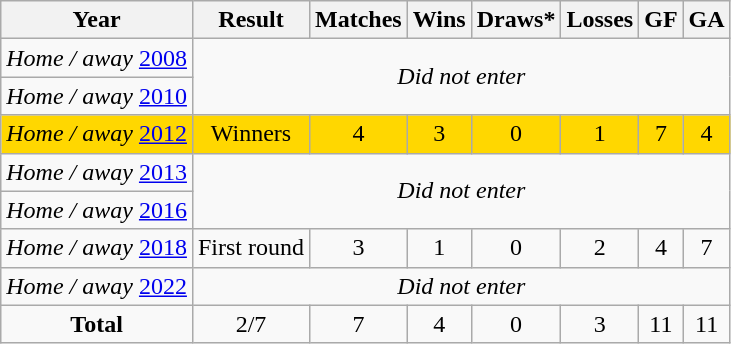<table class="wikitable" style="text-align: center;">
<tr>
<th>Year</th>
<th>Result</th>
<th>Matches</th>
<th>Wins</th>
<th>Draws*</th>
<th>Losses</th>
<th>GF</th>
<th>GA</th>
</tr>
<tr>
<td><em>Home / away</em> <a href='#'>2008</a></td>
<td colspan=7 rowspan=2><em>Did not enter</em></td>
</tr>
<tr>
<td><em>Home / away</em> <a href='#'>2010</a></td>
</tr>
<tr style="background:gold;">
<td><em>Home / away</em> <a href='#'>2012</a></td>
<td>Winners</td>
<td>4</td>
<td>3</td>
<td>0</td>
<td>1</td>
<td>7</td>
<td>4</td>
</tr>
<tr>
<td><em>Home / away</em> <a href='#'>2013</a></td>
<td colspan=7 rowspan=2><em>Did not enter</em></td>
</tr>
<tr>
<td><em>Home / away</em> <a href='#'>2016</a></td>
</tr>
<tr>
<td><em>Home / away</em> <a href='#'>2018</a></td>
<td>First round</td>
<td>3</td>
<td>1</td>
<td>0</td>
<td>2</td>
<td>4</td>
<td>7</td>
</tr>
<tr>
<td><em>Home / away</em> <a href='#'>2022</a></td>
<td colspan=7><em>Did not enter</em></td>
</tr>
<tr>
<td><strong>Total</strong></td>
<td>2/7</td>
<td>7</td>
<td>4</td>
<td>0</td>
<td>3</td>
<td>11</td>
<td>11</td>
</tr>
</table>
